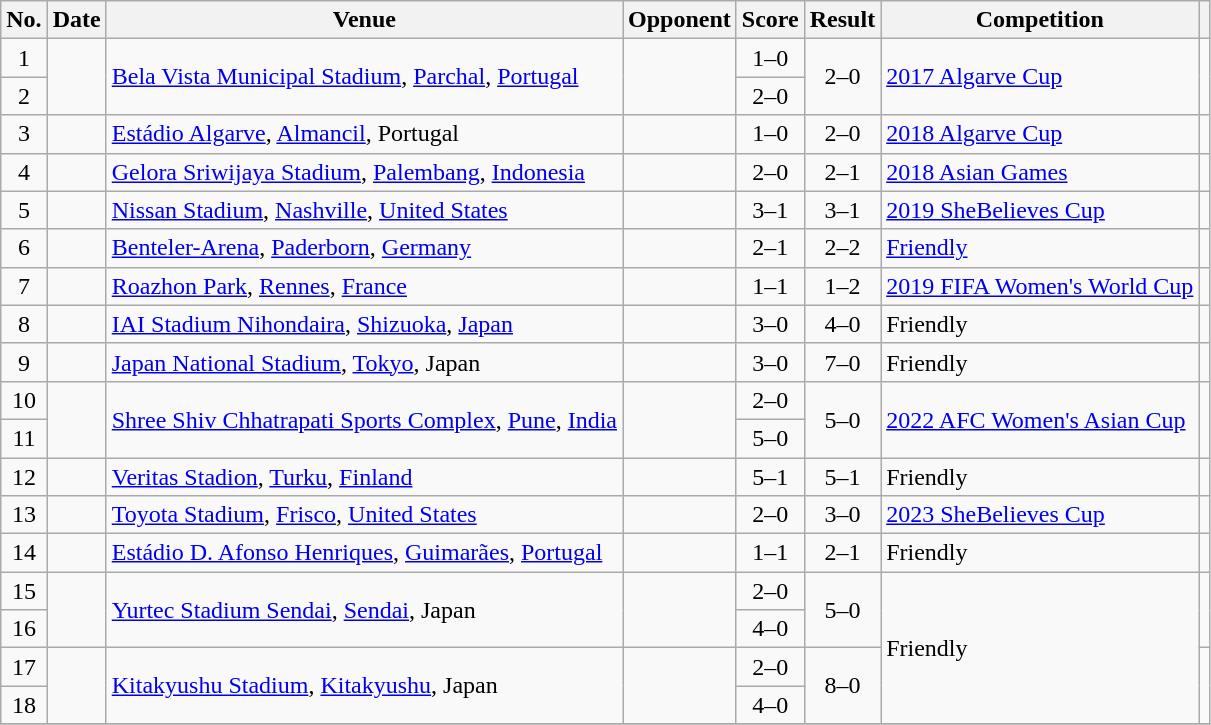<table class="wikitable">
<tr>
<th scope="col">No.</th>
<th scope="col">Date</th>
<th scope="col">Venue</th>
<th scope="col">Opponent</th>
<th scope="col">Score</th>
<th scope="col">Result</th>
<th scope="col">Competition</th>
<th scope="col" class="unsortable"></th>
</tr>
<tr>
<td style="text-align:center">1</td>
<td rowspan="2"></td>
<td rowspan="2"><a href='#'>Bela Vista Municipal Stadium</a>, <a href='#'>Parchal</a>, <a href='#'>Portugal</a></td>
<td rowspan="2"></td>
<td align=center>1–0</td>
<td rowspan="2" style="text-align:center">2–0</td>
<td rowspan="2"><a href='#'>2017 Algarve Cup</a></td>
<td rowspan="2"></td>
</tr>
<tr>
<td style="text-align:center">2</td>
<td style="text-align:center">2–0</td>
</tr>
<tr>
<td style="text-align:center">3</td>
<td></td>
<td><a href='#'>Estádio Algarve</a>, <a href='#'>Almancil</a>, Portugal</td>
<td></td>
<td style="text-align:center">1–0</td>
<td style="text-align:center">2–0</td>
<td><a href='#'>2018 Algarve Cup</a></td>
<td></td>
</tr>
<tr>
<td style="text-align:center">4</td>
<td></td>
<td><a href='#'>Gelora Sriwijaya Stadium</a>, <a href='#'>Palembang</a>, <a href='#'>Indonesia</a></td>
<td></td>
<td style="text-align:center">2–0</td>
<td style="text-align:center">2–1</td>
<td><a href='#'>2018 Asian Games</a></td>
<td></td>
</tr>
<tr>
<td style="text-align:center">5</td>
<td></td>
<td><a href='#'>Nissan Stadium</a>, <a href='#'>Nashville</a>, <a href='#'>United States</a></td>
<td></td>
<td style="text-align:center">3–1</td>
<td style="text-align:center">3–1</td>
<td><a href='#'>2019 SheBelieves Cup</a></td>
<td></td>
</tr>
<tr>
<td style="text-align:center">6</td>
<td></td>
<td><a href='#'>Benteler-Arena</a>, <a href='#'>Paderborn</a>, <a href='#'>Germany</a></td>
<td></td>
<td style="text-align:center">2–1</td>
<td style="text-align:center">2–2</td>
<td><a href='#'>Friendly</a></td>
<td></td>
</tr>
<tr>
<td style="text-align:center">7</td>
<td></td>
<td><a href='#'>Roazhon Park</a>, <a href='#'>Rennes</a>, <a href='#'>France</a></td>
<td></td>
<td style="text-align:center">1–1</td>
<td style="text-align:center">1–2</td>
<td><a href='#'>2019 FIFA Women's World Cup</a></td>
<td></td>
</tr>
<tr>
<td style="text-align:center">8</td>
<td></td>
<td><a href='#'>IAI Stadium Nihondaira</a>, <a href='#'>Shizuoka</a>, <a href='#'>Japan</a></td>
<td></td>
<td style="text-align:center">3–0</td>
<td style="text-align:center">4–0</td>
<td>Friendly</td>
<td></td>
</tr>
<tr>
<td style="text-align:center">9</td>
<td></td>
<td><a href='#'>Japan National Stadium</a>, <a href='#'>Tokyo</a>, Japan</td>
<td></td>
<td style="text-align:center">3–0</td>
<td style="text-align:center">7–0</td>
<td>Friendly</td>
<td></td>
</tr>
<tr>
<td style="text-align:center">10</td>
<td rowspan="2"></td>
<td rowspan="2"><a href='#'>Shree Shiv Chhatrapati Sports Complex</a>, <a href='#'>Pune</a>, <a href='#'>India</a></td>
<td rowspan="2"></td>
<td align=center>2–0</td>
<td rowspan="2" style="text-align:center">5–0</td>
<td rowspan="2"><a href='#'>2022 AFC Women's Asian Cup</a></td>
<td rowspan="2"></td>
</tr>
<tr>
<td style="text-align:center">11</td>
<td style="text-align:center">5–0</td>
</tr>
<tr>
<td align=center>12</td>
<td></td>
<td><a href='#'>Veritas Stadion</a>, <a href='#'>Turku</a>, <a href='#'>Finland</a></td>
<td></td>
<td style="text-align:center">5–1</td>
<td style="text-align:center">5–1</td>
<td>Friendly</td>
<td></td>
</tr>
<tr>
<td style="text-align:center">13</td>
<td></td>
<td><a href='#'>Toyota Stadium</a>, <a href='#'>Frisco</a>, <a href='#'>United States</a></td>
<td></td>
<td style="text-align:center">2–0</td>
<td style="text-align:center">3–0</td>
<td><a href='#'>2023 SheBelieves Cup</a></td>
<td></td>
</tr>
<tr>
<td style="text-align:center">14</td>
<td></td>
<td><a href='#'>Estádio D. Afonso Henriques</a>,  <a href='#'>Guimarães</a>, <a href='#'>Portugal</a></td>
<td></td>
<td style="text-align:center">1–1</td>
<td style="text-align:center">2–1</td>
<td>Friendly</td>
<td></td>
</tr>
<tr>
<td style="text-align:center">15</td>
<td rowspan="2"></td>
<td rowspan="2"><a href='#'>Yurtec Stadium Sendai</a>, <a href='#'>Sendai</a>, Japan</td>
<td rowspan="2"></td>
<td align=center>2–0</td>
<td rowspan="2" style="text-align:center">5–0</td>
<td rowspan="4">Friendly</td>
<td rowspan="2"></td>
</tr>
<tr>
<td style="text-align:center">16</td>
<td style="text-align:center">4–0</td>
</tr>
<tr>
<td style="text-align:center">17</td>
<td rowspan="2"></td>
<td rowspan="2"><a href='#'>Kitakyushu Stadium</a>, <a href='#'>Kitakyushu</a>, Japan</td>
<td rowspan="2"></td>
<td style="text-align:center">2–0</td>
<td rowspan="2" style="text-align:center">8–0</td>
<td rowspan="2"></td>
</tr>
<tr>
<td style="text-align:center">18</td>
<td style="text-align:center">4–0</td>
</tr>
<tr>
</tr>
</table>
